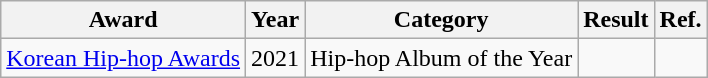<table class="wikitable">
<tr>
<th>Award</th>
<th>Year</th>
<th>Category</th>
<th>Result</th>
<th>Ref.</th>
</tr>
<tr>
<td><a href='#'>Korean Hip-hop Awards</a></td>
<td>2021</td>
<td>Hip-hop Album of the Year</td>
<td></td>
<td></td>
</tr>
</table>
